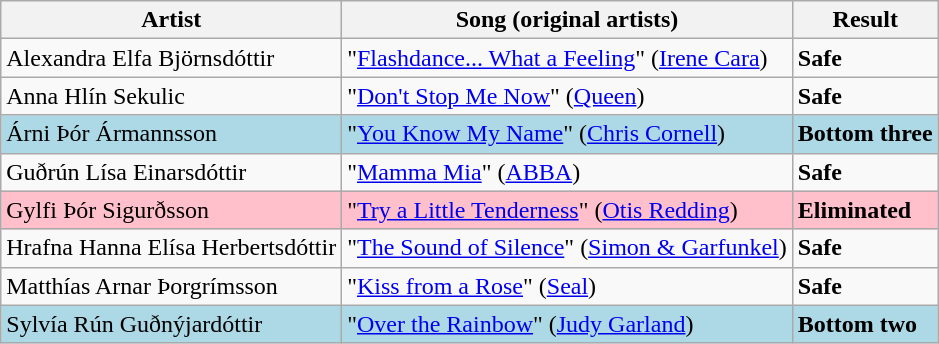<table class=wikitable>
<tr>
<th>Artist</th>
<th>Song (original artists)</th>
<th>Result</th>
</tr>
<tr>
<td>Alexandra Elfa Björnsdóttir</td>
<td>"<a href='#'>Flashdance... What a Feeling</a>" (<a href='#'>Irene Cara</a>)</td>
<td><strong>Safe</strong></td>
</tr>
<tr>
<td>Anna Hlín Sekulic</td>
<td>"<a href='#'>Don't Stop Me Now</a>" (<a href='#'>Queen</a>)</td>
<td><strong>Safe</strong></td>
</tr>
<tr style="background:lightblue;">
<td>Árni Þór Ármannsson</td>
<td>"<a href='#'>You Know My Name</a>" (<a href='#'>Chris Cornell</a>)</td>
<td><strong>Bottom three</strong></td>
</tr>
<tr>
<td>Guðrún Lísa Einarsdóttir</td>
<td>"<a href='#'>Mamma Mia</a>" (<a href='#'>ABBA</a>)</td>
<td><strong>Safe</strong></td>
</tr>
<tr style="background:pink;">
<td>Gylfi Þór Sigurðsson</td>
<td>"<a href='#'>Try a Little Tenderness</a>" (<a href='#'>Otis Redding</a>)</td>
<td><strong>Eliminated</strong></td>
</tr>
<tr>
<td>Hrafna Hanna Elísa Herbertsdóttir</td>
<td>"<a href='#'>The Sound of Silence</a>" (<a href='#'>Simon & Garfunkel</a>)</td>
<td><strong>Safe</strong></td>
</tr>
<tr>
<td>Matthías Arnar Þorgrímsson</td>
<td>"<a href='#'>Kiss from a Rose</a>" (<a href='#'>Seal</a>)</td>
<td><strong>Safe</strong></td>
</tr>
<tr style="background:lightblue;">
<td>Sylvía Rún Guðnýjardóttir</td>
<td>"<a href='#'>Over the Rainbow</a>" (<a href='#'>Judy Garland</a>)</td>
<td><strong>Bottom two</strong></td>
</tr>
</table>
